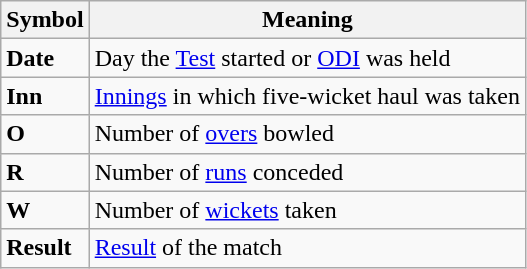<table class="wikitable">
<tr>
<th>Symbol</th>
<th>Meaning</th>
</tr>
<tr>
<td><strong>Date</strong></td>
<td>Day the <a href='#'>Test</a> started or <a href='#'>ODI</a> was held</td>
</tr>
<tr>
<td><strong>Inn</strong></td>
<td><a href='#'>Innings</a> in which five-wicket haul was taken</td>
</tr>
<tr>
<td><strong>O</strong></td>
<td>Number of <a href='#'>overs</a> bowled</td>
</tr>
<tr>
<td><strong>R</strong></td>
<td>Number of <a href='#'>runs</a> conceded</td>
</tr>
<tr>
<td><strong>W</strong></td>
<td>Number of <a href='#'>wickets</a> taken</td>
</tr>
<tr>
<td><strong>Result</strong></td>
<td><a href='#'>Result</a> of the match</td>
</tr>
</table>
